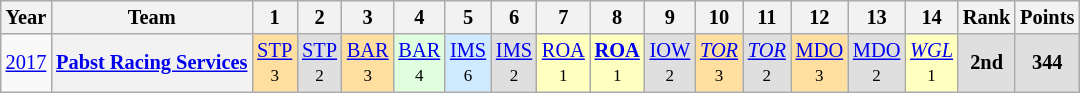<table class="wikitable" style="text-align:center; font-size:85%">
<tr>
<th>Year</th>
<th>Team</th>
<th>1</th>
<th>2</th>
<th>3</th>
<th>4</th>
<th>5</th>
<th>6</th>
<th>7</th>
<th>8</th>
<th>9</th>
<th>10</th>
<th>11</th>
<th>12</th>
<th>13</th>
<th>14</th>
<th>Rank</th>
<th>Points</th>
</tr>
<tr>
<td><a href='#'>2017</a></td>
<th nowrap><a href='#'>Pabst Racing Services</a></th>
<td style="background:#FFDF9F;"><a href='#'>STP</a><br><small>3</small></td>
<td style="background:#DFDFDF;"><a href='#'>STP</a><br><small>2</small></td>
<td style="background:#FFDF9F;"><a href='#'>BAR</a><br><small>3</small></td>
<td style="background:#DFFFDF;"><a href='#'>BAR</a><br><small>4</small></td>
<td style="background:#CFEAFF;"><a href='#'>IMS</a><br><small>6</small></td>
<td style="background:#DFDFDF;"><a href='#'>IMS</a><br><small>2</small></td>
<td style="background:#FFFFBF;"><a href='#'>ROA</a><br><small>1</small></td>
<td style="background:#FFFFBF;"><strong><a href='#'>ROA</a></strong><br><small>1</small></td>
<td style="background:#DFDFDF;"><a href='#'>IOW</a><br><small>2</small></td>
<td style="background:#FFDF9F;"><em><a href='#'>TOR</a></em><br><small>3</small></td>
<td style="background:#DFDFDF;"><em><a href='#'>TOR</a></em><br><small>2</small></td>
<td style="background:#FFDF9F;"><a href='#'>MDO</a><br><small>3</small></td>
<td style="background:#DFDFDF;"><a href='#'>MDO</a><br><small>2</small></td>
<td style="background:#FFFFBF;"><em><a href='#'>WGL</a></em><br><small>1</small></td>
<th style="background:#DFDFDF;">2nd</th>
<th style="background:#DFDFDF;">344</th>
</tr>
</table>
